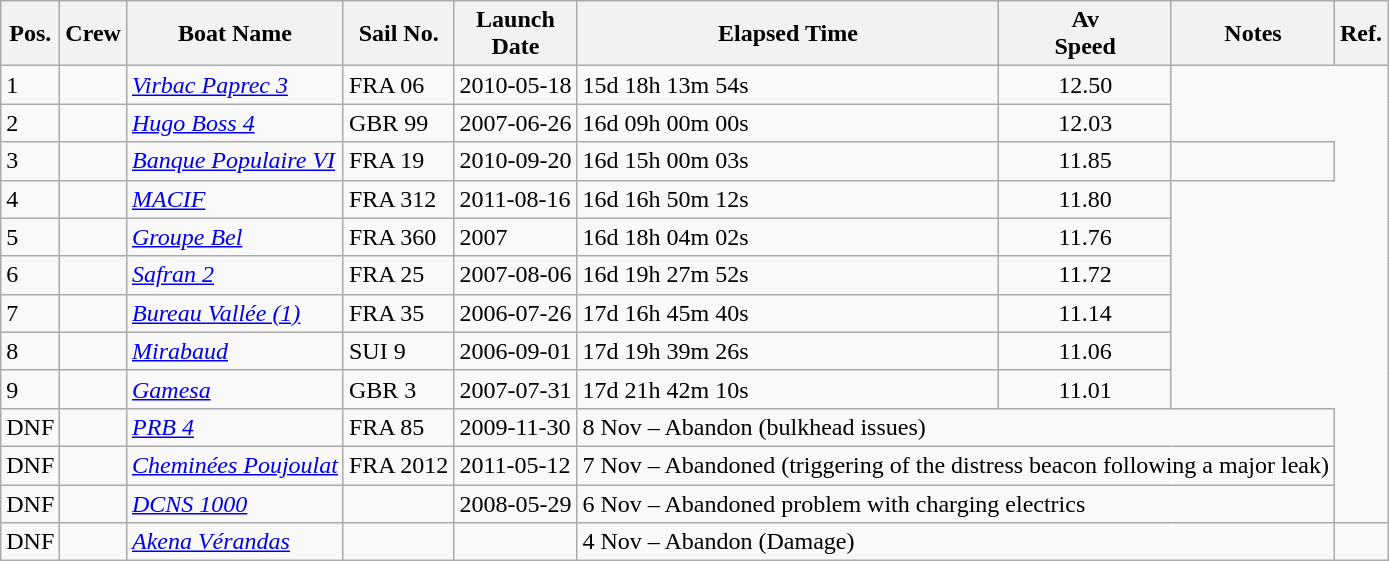<table class="wikitable sortable">
<tr>
<th>Pos.</th>
<th>Crew</th>
<th>Boat Name</th>
<th>Sail No.</th>
<th>Launch<br>Date</th>
<th>Elapsed Time</th>
<th>Av<br>Speed</th>
<th>Notes</th>
<th>Ref.</th>
</tr>
<tr>
<td>1</td>
<td><br></td>
<td><em><a href='#'>Virbac Paprec 3</a></em></td>
<td>FRA 06</td>
<td>2010-05-18</td>
<td>15d 18h 13m 54s</td>
<td style="text-align:center;">12.50</td>
</tr>
<tr>
<td>2</td>
<td><br></td>
<td><em><a href='#'>Hugo Boss 4</a></em></td>
<td>GBR 99</td>
<td>2007-06-26</td>
<td>16d 09h 00m 00s</td>
<td style="text-align:center;">12.03</td>
</tr>
<tr>
<td>3</td>
<td><br></td>
<td><em><a href='#'>Banque Populaire VI</a></em></td>
<td>FRA 19</td>
<td>2010-09-20</td>
<td>16d 15h 00m 03s</td>
<td style="text-align:center;">11.85</td>
<td></td>
</tr>
<tr>
<td>4</td>
<td><br></td>
<td><em><a href='#'>MACIF</a></em></td>
<td>FRA 312</td>
<td>2011-08-16</td>
<td>16d 16h 50m 12s</td>
<td style="text-align:center;">11.80</td>
</tr>
<tr>
<td>5</td>
<td><br></td>
<td><em><a href='#'>Groupe Bel</a></em></td>
<td>FRA 360</td>
<td>2007</td>
<td>16d 18h 04m 02s</td>
<td style="text-align:center;">11.76</td>
</tr>
<tr>
<td>6</td>
<td><br></td>
<td><em><a href='#'>Safran 2</a></em></td>
<td>FRA 25</td>
<td>2007-08-06</td>
<td>16d 19h 27m 52s</td>
<td style="text-align:center;">11.72</td>
</tr>
<tr>
<td>7</td>
<td><br></td>
<td><em><a href='#'>Bureau Vallée (1)</a></em></td>
<td>FRA 35</td>
<td>2006-07-26</td>
<td>17d 16h 45m 40s</td>
<td style="text-align:center;">11.14</td>
</tr>
<tr>
<td>8</td>
<td><br></td>
<td><em><a href='#'>Mirabaud</a></em></td>
<td>SUI 9</td>
<td>2006-09-01</td>
<td>17d 19h 39m 26s</td>
<td style="text-align:center;">11.06</td>
</tr>
<tr>
<td>9</td>
<td><br></td>
<td><em><a href='#'>Gamesa</a></em></td>
<td>GBR 3</td>
<td>2007-07-31</td>
<td>17d 21h 42m 10s</td>
<td style="text-align:center;">11.01</td>
</tr>
<tr>
<td>DNF</td>
<td><br></td>
<td><em><a href='#'>PRB 4</a></em></td>
<td>FRA 85</td>
<td>2009-11-30</td>
<td colspan="3" style="text-align:left;">8 Nov – Abandon (bulkhead issues)</td>
</tr>
<tr>
<td>DNF</td>
<td><br></td>
<td><em><a href='#'>Cheminées Poujoulat</a></em></td>
<td>FRA 2012</td>
<td>2011-05-12</td>
<td colspan="3" style="text-align:left;">7 Nov – Abandoned (triggering of the distress beacon following a major leak)</td>
</tr>
<tr>
<td>DNF</td>
<td><br></td>
<td><em><a href='#'>DCNS 1000</a></em></td>
<td></td>
<td>2008-05-29</td>
<td colspan="3" style="text-align:left;">6 Nov – Abandoned problem with charging electrics</td>
</tr>
<tr>
<td>DNF</td>
<td><br></td>
<td><em><a href='#'>Akena Vérandas</a></em></td>
<td></td>
<td></td>
<td colspan="3" style="text-align:left;">4 Nov – Abandon (Damage)</td>
<td></td>
</tr>
</table>
